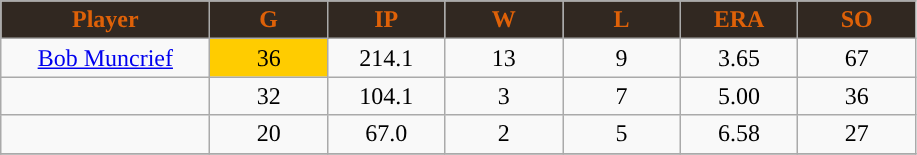<table class="wikitable sortable">
<tr>
<th style="background:#312821;color:#de6108;" width="16%">Player</th>
<th style="background:#312821;color:#de6108;" width="9%">G</th>
<th style="background:#312821;color:#de6108;" width="9%">IP</th>
<th style="background:#312821;color:#de6108;" width="9%">W</th>
<th style="background:#312821;color:#de6108;" width="9%">L</th>
<th style="background:#312821;color:#de6108;" width="9%">ERA</th>
<th style="background:#312821;color:#de6108;" width="9%">SO</th>
</tr>
<tr align="center">
<td><a href='#'>Bob Muncrief</a></td>
<td style="background:#fc0;">36</td>
<td>214.1</td>
<td>13</td>
<td>9</td>
<td>3.65</td>
<td>67</td>
</tr>
<tr align="center">
<td></td>
<td>32</td>
<td>104.1</td>
<td>3</td>
<td>7</td>
<td>5.00</td>
<td>36</td>
</tr>
<tr align="center">
<td></td>
<td>20</td>
<td>67.0</td>
<td>2</td>
<td>5</td>
<td>6.58</td>
<td>27</td>
</tr>
<tr align="center">
</tr>
</table>
